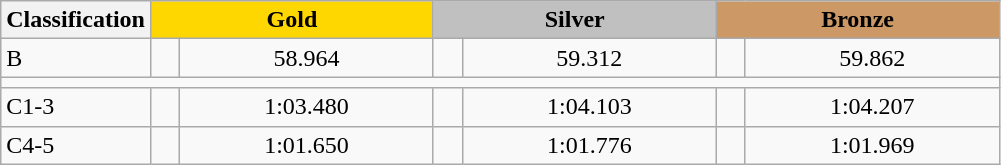<table class=wikitable style="font-size:100%">
<tr>
<th rowspan="1" width="15%">Classification</th>
<th colspan="2" style="background:gold;">Gold</th>
<th colspan="2" style="background:silver;">Silver</th>
<th colspan="2" style="background:#CC9966;">Bronze</th>
</tr>
<tr>
<td>B <br></td>
<td></td>
<td align="center">58.964</td>
<td></td>
<td align="center">59.312</td>
<td></td>
<td align="center">59.862</td>
</tr>
<tr>
<td colspan="7"></td>
</tr>
<tr>
<td>C1-3 <br></td>
<td></td>
<td align="center">1:03.480</td>
<td></td>
<td align="center">1:04.103</td>
<td></td>
<td align="center">1:04.207</td>
</tr>
<tr>
<td>C4-5 <br></td>
<td></td>
<td align="center">1:01.650</td>
<td></td>
<td align="center">1:01.776</td>
<td></td>
<td align="center">1:01.969</td>
</tr>
</table>
